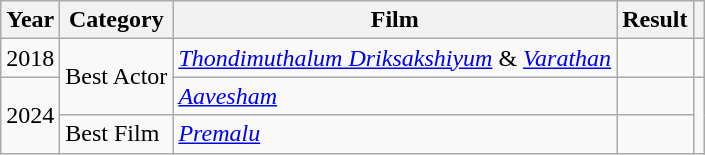<table class="wikitable sortable plainrowheaders">
<tr>
<th scope="col">Year</th>
<th scope="col">Category</th>
<th scope="col">Film</th>
<th scope="col">Result</th>
<th scope="col" class="unsortable"></th>
</tr>
<tr>
<td>2018</td>
<td rowspan="2">Best Actor</td>
<td><em><a href='#'>Thondimuthalum Driksakshiyum</a></em> & <em><a href='#'>Varathan</a></em></td>
<td></td>
<td></td>
</tr>
<tr>
<td rowspan="2">2024</td>
<td><em><a href='#'>Aavesham</a></em></td>
<td></td>
<td rowspan="2"></td>
</tr>
<tr>
<td>Best Film</td>
<td><em><a href='#'>Premalu</a></em></td>
<td></td>
</tr>
</table>
